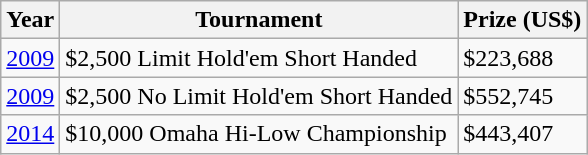<table class="wikitable">
<tr>
<th>Year</th>
<th>Tournament</th>
<th>Prize (US$)</th>
</tr>
<tr>
<td><a href='#'>2009</a></td>
<td>$2,500 Limit Hold'em Short Handed</td>
<td>$223,688</td>
</tr>
<tr>
<td><a href='#'>2009</a></td>
<td>$2,500 No Limit Hold'em Short Handed</td>
<td>$552,745</td>
</tr>
<tr>
<td><a href='#'>2014</a></td>
<td>$10,000 Omaha Hi-Low Championship</td>
<td>$443,407</td>
</tr>
</table>
